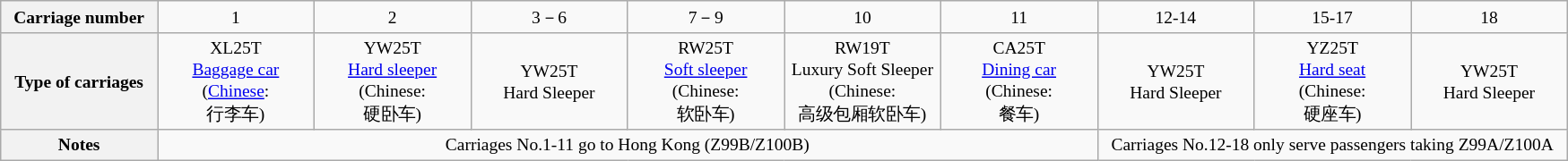<table class="wikitable" style="text-align: center; font-size: small;">
<tr>
<th>Carriage number</th>
<td>1</td>
<td>2</td>
<td>3－6</td>
<td>7－9</td>
<td>10</td>
<td>11</td>
<td>12-14</td>
<td>15-17</td>
<td>18</td>
</tr>
<tr>
<th style="width: 10%;">Type of carriages</th>
<td style="width: 10%;">XL25T<br><a href='#'>Baggage car</a><br>(<a href='#'>Chinese</a>:<br>行李车)</td>
<td style="width: 10%;">YW25T<br><a href='#'>Hard sleeper</a><br>(Chinese:<br>硬卧车)</td>
<td style="width: 10%;">YW25T<br>Hard Sleeper</td>
<td style="width: 10%;">RW25T<br><a href='#'>Soft sleeper</a><br>(Chinese:<br>软卧车)</td>
<td style="width: 10%;">RW19T<br>Luxury Soft Sleeper<br>(Chinese:<br>高级包厢软卧车)</td>
<td style="width: 10%;">CA25T<br><a href='#'>Dining car</a><br>(Chinese:<br>餐车)</td>
<td style="width: 10%;">YW25T<br>Hard Sleeper<br></td>
<td style="width: 10%;">YZ25T<br><a href='#'>Hard seat</a><br>(Chinese:<br>硬座车)</td>
<td style="width: 10%;">YW25T<br>Hard Sleeper</td>
</tr>
<tr>
<th>Notes</th>
<td colspan=6>Carriages No.1-11 go to Hong Kong (Z99B/Z100B)</td>
<td colspan=3>Carriages No.12-18 only serve passengers taking Z99A/Z100A</td>
</tr>
</table>
